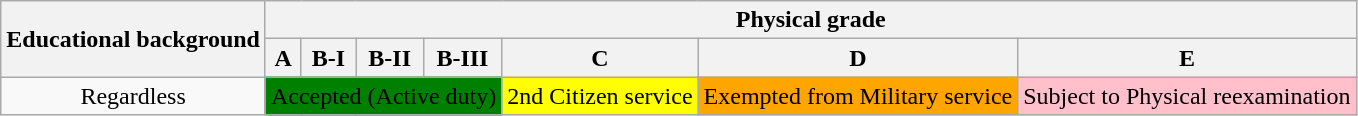<table class="wikitable">
<tr>
<th rowspan="2">Educational background</th>
<th colspan="7">Physical grade</th>
</tr>
<tr>
<th>A</th>
<th>B-I</th>
<th>B-II</th>
<th>B-III</th>
<th>C</th>
<th>D</th>
<th>E</th>
</tr>
<tr>
<td div style="text-align:center">Regardless</td>
<td colspan="4" div style="background:green; text-align:center;">Accepted (Active duty)</td>
<td div style="background:yellow; text-align:center;">2nd Citizen service</td>
<td div style="background:orange; text-align:center;">Exempted from Military service</td>
<td div style="background:pink; text-align:center;">Subject to Physical reexamination</td>
</tr>
</table>
